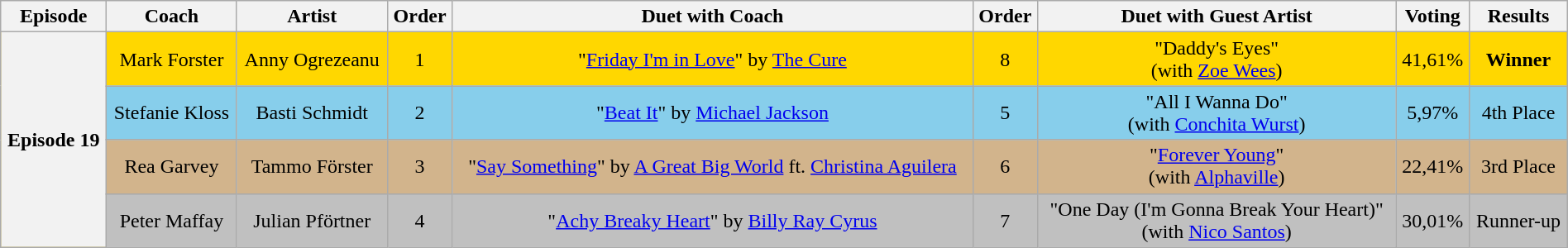<table class="wikitable" style="text-align:center; width:100%">
<tr>
<th>Episode</th>
<th>Coach</th>
<th>Artist</th>
<th>Order</th>
<th>Duet with Coach</th>
<th>Order</th>
<th>Duet with Guest Artist</th>
<th>Voting</th>
<th>Results</th>
</tr>
<tr style="background:gold">
<th rowspan="8">Episode 19<br></th>
<td>Mark Forster</td>
<td>Anny Ogrezeanu</td>
<td>1</td>
<td>"<a href='#'>Friday I'm in Love</a>" by <a href='#'>The Cure</a></td>
<td>8</td>
<td>"Daddy's Eyes" <br>(with <a href='#'>Zoe Wees</a>)</td>
<td>41,61%</td>
<td><strong>Winner</strong></td>
</tr>
<tr style="background:skyblue">
<td>Stefanie Kloss</td>
<td>Basti Schmidt</td>
<td>2</td>
<td>"<a href='#'>Beat It</a>" by <a href='#'>Michael Jackson</a></td>
<td>5</td>
<td>"All I Wanna Do" <br>(with <a href='#'>Conchita Wurst</a>)</td>
<td>5,97%</td>
<td>4th Place</td>
</tr>
<tr style="background:tan">
<td>Rea Garvey</td>
<td>Tammo Förster</td>
<td>3</td>
<td>"<a href='#'>Say Something</a>" by <a href='#'>A Great Big World</a> ft. <a href='#'>Christina Aguilera</a></td>
<td>6</td>
<td>"<a href='#'>Forever Young</a>" <br>(with <a href='#'>Alphaville</a>)</td>
<td>22,41%</td>
<td>3rd Place</td>
</tr>
<tr style="background:silver">
<td>Peter Maffay</td>
<td>Julian Pförtner</td>
<td>4</td>
<td>"<a href='#'>Achy Breaky Heart</a>" by <a href='#'>Billy Ray Cyrus</a></td>
<td>7</td>
<td>"One Day (I'm Gonna Break Your Heart)" <br>(with <a href='#'>Nico Santos</a>)</td>
<td>30,01%</td>
<td>Runner-up</td>
</tr>
</table>
